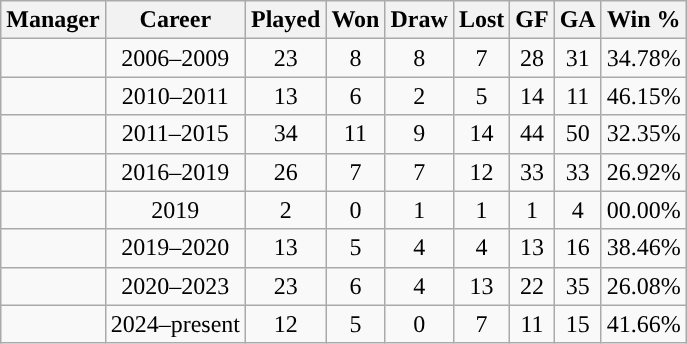<table class="wikitable sortable" style="text-align:center">
<tr>
<th>Manager</th>
<th>Career</th>
<th>Played</th>
<th>Won</th>
<th>Draw</th>
<th>Lost</th>
<th>GF</th>
<th>GA</th>
<th>Win %</th>
</tr>
<tr>
<td style="text-align: left;"> </td>
<td>2006–2009</td>
<td>23</td>
<td>8</td>
<td>8</td>
<td>7</td>
<td>28</td>
<td>31</td>
<td>34.78%</td>
</tr>
<tr>
<td style="text-align: left;"> </td>
<td>2010–2011</td>
<td>13</td>
<td>6</td>
<td>2</td>
<td>5</td>
<td>14</td>
<td>11</td>
<td>46.15%</td>
</tr>
<tr>
<td style="text-align: left;"> </td>
<td>2011–2015</td>
<td>34</td>
<td>11</td>
<td>9</td>
<td>14</td>
<td>44</td>
<td>50</td>
<td>32.35%</td>
</tr>
<tr>
<td style="text-align: left;"> </td>
<td>2016–2019</td>
<td>26</td>
<td>7</td>
<td>7</td>
<td>12</td>
<td>33</td>
<td>33</td>
<td>26.92%</td>
</tr>
<tr>
<td style="text-align: left;"> </td>
<td>2019 </td>
<td>2</td>
<td>0</td>
<td>1</td>
<td>1</td>
<td>1</td>
<td>4</td>
<td>00.00%</td>
</tr>
<tr>
<td style="text-align: left;"> </td>
<td>2019–2020</td>
<td>13</td>
<td>5</td>
<td>4</td>
<td>4</td>
<td>13</td>
<td>16</td>
<td>38.46%</td>
</tr>
<tr>
<td style="text-align: left;"> </td>
<td>2020–2023</td>
<td>23</td>
<td>6</td>
<td>4</td>
<td>13</td>
<td>22</td>
<td>35</td>
<td>26.08%</td>
</tr>
<tr>
<td style="text-align: left;"> </td>
<td>2024–present</td>
<td>12</td>
<td>5</td>
<td>0</td>
<td>7</td>
<td>11</td>
<td>15</td>
<td>41.66%</td>
</tr>
</table>
